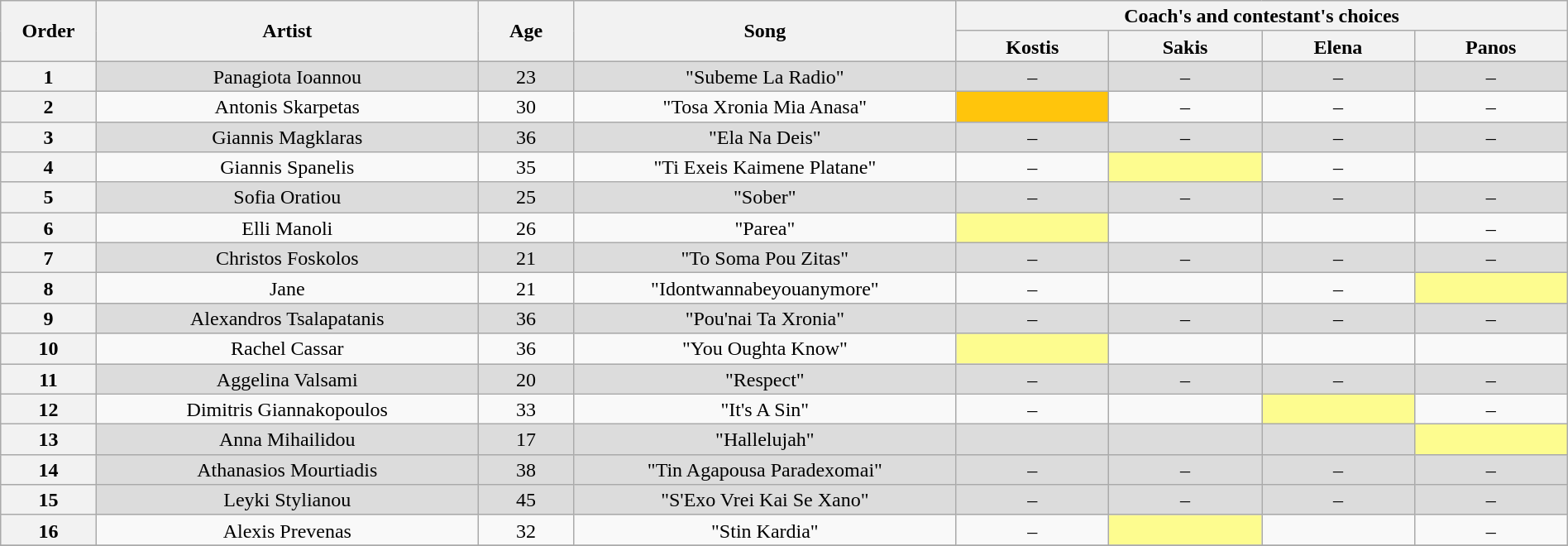<table class="wikitable" style="text-align:center; line-height:17px; width:100%;">
<tr>
<th scope="col" rowspan="2" width="05%">Order</th>
<th scope="col" rowspan="2" width="20%">Artist</th>
<th scope="col" rowspan="2" width="05%">Age</th>
<th scope="col" rowspan="2" width="20%">Song</th>
<th scope="col" colspan="4" width="32%">Coach's and contestant's choices</th>
</tr>
<tr>
<th width="08%">Kostis</th>
<th width="08%">Sakis</th>
<th width="08%">Elena</th>
<th width="08%">Panos</th>
</tr>
<tr style="background: #DCDCDC;" |>
<th>1</th>
<td>Panagiota Ioannou</td>
<td>23</td>
<td>"Subeme La Radio"</td>
<td>–</td>
<td>–</td>
<td>–</td>
<td>–</td>
</tr>
<tr>
<th>2</th>
<td>Antonis Skarpetas</td>
<td>30</td>
<td>"Tosa Xronia Mia Anasa"</td>
<td style="background: #FFC50C;"></td>
<td>–</td>
<td>–</td>
<td>–</td>
</tr>
<tr style="background: #DCDCDC;" |>
<th>3</th>
<td>Giannis Magklaras</td>
<td>36</td>
<td>"Ela Na Deis"</td>
<td>–</td>
<td>–</td>
<td>–</td>
<td>–</td>
</tr>
<tr>
<th>4</th>
<td>Giannis Spanelis</td>
<td>35</td>
<td>"Ti Exeis Kaimene Platane"</td>
<td>–</td>
<td style="background: #fdfc8f;"></td>
<td>–</td>
<td></td>
</tr>
<tr style="background: #DCDCDC;" |>
<th>5</th>
<td>Sofia Oratiou</td>
<td>25</td>
<td>"Sober"</td>
<td>–</td>
<td>–</td>
<td>–</td>
<td>–</td>
</tr>
<tr>
<th>6</th>
<td>Elli Manoli</td>
<td>26</td>
<td>"Parea"</td>
<td style="background: #fdfc8f;"></td>
<td></td>
<td></td>
<td>–</td>
</tr>
<tr style="background: #DCDCDC;" |>
<th>7</th>
<td>Christos Foskolos</td>
<td>21</td>
<td>"To Soma Pou Zitas"</td>
<td>–</td>
<td>–</td>
<td>–</td>
<td>–</td>
</tr>
<tr>
<th>8</th>
<td>Jane</td>
<td>21</td>
<td>"Idontwannabeyouanymore"</td>
<td>–</td>
<td></td>
<td>–</td>
<td style="background: #fdfc8f;"></td>
</tr>
<tr style="background: #DCDCDC;" |>
<th>9</th>
<td>Alexandros Tsalapatanis</td>
<td>36</td>
<td>"Pou'nai Ta Xronia"</td>
<td>–</td>
<td>–</td>
<td>–</td>
<td>–</td>
</tr>
<tr>
<th>10</th>
<td>Rachel Cassar</td>
<td>36</td>
<td>"You Oughta Know"</td>
<td style="background: #fdfc8f;"></td>
<td></td>
<td></td>
<td></td>
</tr>
<tr style="background: #DCDCDC;" |>
<th>11</th>
<td>Aggelina Valsami</td>
<td>20</td>
<td>"Respect"</td>
<td>–</td>
<td>–</td>
<td>–</td>
<td>–</td>
</tr>
<tr>
<th>12</th>
<td>Dimitris Giannakopoulos</td>
<td>33</td>
<td>"It's A Sin"</td>
<td>–</td>
<td></td>
<td style="background: #fdfc8f;"></td>
<td>–</td>
</tr>
<tr style="background: #DCDCDC;" |>
<th>13</th>
<td>Anna Mihailidou</td>
<td>17</td>
<td>"Hallelujah"</td>
<td></td>
<td></td>
<td></td>
<td style="background: #fdfc8f;"></td>
</tr>
<tr style="background: #DCDCDC;" |>
<th>14</th>
<td>Athanasios Mourtiadis</td>
<td>38</td>
<td>"Tin Agapousa Paradexomai"</td>
<td>–</td>
<td>–</td>
<td>–</td>
<td>–</td>
</tr>
<tr style="background: #DCDCDC;" |>
<th>15</th>
<td>Leyki Stylianou</td>
<td>45</td>
<td>"S'Exo Vrei Kai Se Xano"</td>
<td>–</td>
<td>–</td>
<td>–</td>
<td>–</td>
</tr>
<tr>
<th>16</th>
<td>Alexis Prevenas</td>
<td>32</td>
<td>"Stin Kardia"</td>
<td>–</td>
<td style="background: #fdfc8f;"></td>
<td></td>
<td>–</td>
</tr>
<tr>
</tr>
</table>
